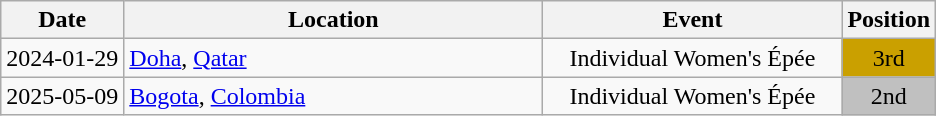<table class="wikitable" style="text-align:center;">
<tr>
<th>Date</th>
<th style="width:17em">Location</th>
<th style="width:12em">Event</th>
<th>Position</th>
</tr>
<tr>
<td>2024-01-29</td>
<td rowspan="1" align="left"> <a href='#'>Doha</a>, <a href='#'>Qatar</a></td>
<td>Individual Women's Épée</td>
<td bgcolor="caramel">3rd</td>
</tr>
<tr>
<td>2025-05-09</td>
<td rowspan="1" align="left"> <a href='#'>Bogota</a>, <a href='#'>Colombia</a></td>
<td>Individual Women's Épée</td>
<td bgcolor="silver">2nd</td>
</tr>
</table>
